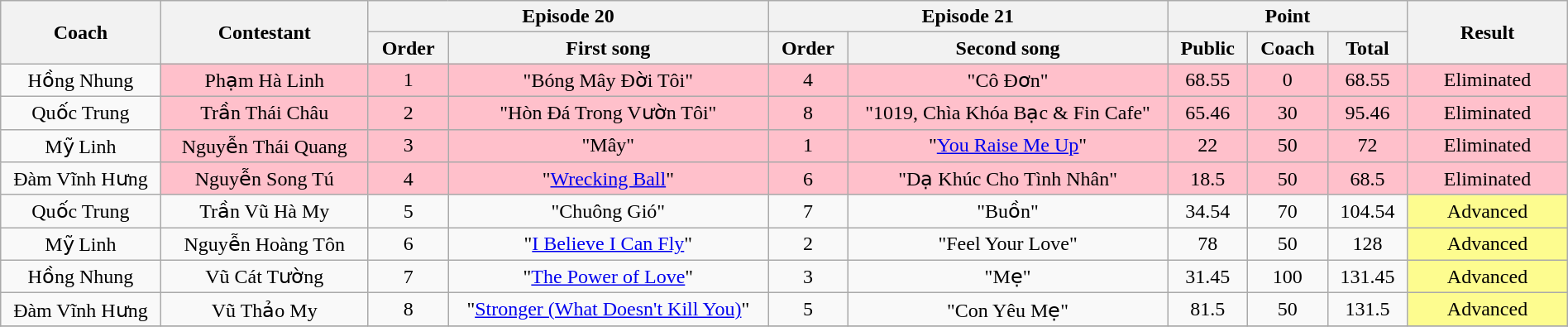<table class="wikitable" style="text-align:center; width:100%;">
<tr>
<th rowspan=2 style="width:10%;">Coach</th>
<th rowspan=2 style="width:13%;">Contestant</th>
<th colspan=2 style="width:25%;">Episode 20 <small></small></th>
<th colspan=2 style="width:25%;">Episode 21 <small></small></th>
<th colspan=3 style="width:15%;">Point</th>
<th rowspan=2 style="width:10%;">Result</th>
</tr>
<tr>
<th style="width:05%;">Order</th>
<th style="width:20%;">First song</th>
<th style="width:05%;">Order</th>
<th style="width:20%;">Second song</th>
<th style="width:5%;">Public</th>
<th style="width:5%;">Coach</th>
<th style="width:5%;">Total</th>
</tr>
<tr>
<td>Hồng Nhung</td>
<td style="background:pink;">Phạm Hà Linh</td>
<td style="background:pink;">1</td>
<td style="background:pink;">"Bóng Mây Đời Tôi"</td>
<td style="background:pink;">4</td>
<td style="background:pink;">"Cô Đơn"</td>
<td style="background:pink;">68.55</td>
<td style="background:pink;">0</td>
<td style="background:pink;">68.55</td>
<td style="background:pink;">Eliminated</td>
</tr>
<tr>
<td>Quốc Trung</td>
<td style="background:pink;">Trần Thái Châu</td>
<td style="background:pink;">2</td>
<td style="background:pink;">"Hòn Đá Trong Vườn Tôi"</td>
<td style="background:pink;">8</td>
<td style="background:pink;">"1019, Chìa Khóa Bạc & Fin Cafe"</td>
<td style="background:pink;">65.46</td>
<td style="background:pink;">30</td>
<td style="background:pink;">95.46</td>
<td style="background:pink;">Eliminated</td>
</tr>
<tr>
<td>Mỹ Linh</td>
<td style="background:pink;">Nguyễn Thái Quang</td>
<td style="background:pink;">3</td>
<td style="background:pink;">"Mây"</td>
<td style="background:pink;">1</td>
<td style="background:pink;">"<a href='#'>You Raise Me Up</a>"</td>
<td style="background:pink;">22</td>
<td style="background:pink;">50</td>
<td style="background:pink;">72</td>
<td style="background:pink;">Eliminated</td>
</tr>
<tr>
<td>Đàm Vĩnh Hưng</td>
<td style="background:pink;">Nguyễn Song Tú</td>
<td style="background:pink;">4</td>
<td style="background:pink;">"<a href='#'>Wrecking Ball</a>"</td>
<td style="background:pink;">6</td>
<td style="background:pink;">"Dạ Khúc Cho Tình Nhân"</td>
<td style="background:pink;">18.5</td>
<td style="background:pink;">50</td>
<td style="background:pink;">68.5</td>
<td style="background:pink;">Eliminated</td>
</tr>
<tr>
<td>Quốc Trung</td>
<td>Trần Vũ Hà My</td>
<td>5</td>
<td>"Chuông Gió"</td>
<td>7</td>
<td>"Buồn"</td>
<td>34.54</td>
<td>70</td>
<td>104.54</td>
<td style="background:#fdfc8f;">Advanced</td>
</tr>
<tr>
<td>Mỹ Linh</td>
<td>Nguyễn Hoàng Tôn</td>
<td>6</td>
<td>"<a href='#'>I Believe I Can Fly</a>"</td>
<td>2</td>
<td>"Feel Your Love"</td>
<td>78</td>
<td>50</td>
<td>128</td>
<td style="background:#fdfc8f;">Advanced</td>
</tr>
<tr>
<td>Hồng Nhung</td>
<td>Vũ Cát Tường</td>
<td>7</td>
<td>"<a href='#'>The Power of Love</a>"</td>
<td>3</td>
<td>"Mẹ"</td>
<td>31.45</td>
<td>100</td>
<td>131.45</td>
<td style="background:#fdfc8f;">Advanced</td>
</tr>
<tr>
<td>Đàm Vĩnh Hưng</td>
<td>Vũ Thảo My</td>
<td>8</td>
<td>"<a href='#'>Stronger (What Doesn't Kill You)</a>"</td>
<td>5</td>
<td>"Con Yêu Mẹ"</td>
<td>81.5</td>
<td>50</td>
<td>131.5</td>
<td style="background:#fdfc8f;">Advanced</td>
</tr>
<tr>
</tr>
</table>
